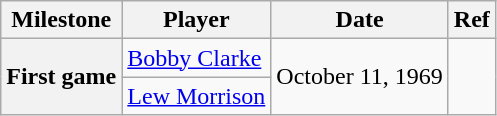<table class="wikitable">
<tr>
<th scope="col">Milestone</th>
<th scope="col">Player</th>
<th scope="col">Date</th>
<th scope="col">Ref</th>
</tr>
<tr>
<th rowspan=2>First game</th>
<td><a href='#'>Bobby Clarke</a></td>
<td rowspan=2>October 11, 1969</td>
<td rowspan=2></td>
</tr>
<tr>
<td><a href='#'>Lew Morrison</a></td>
</tr>
</table>
